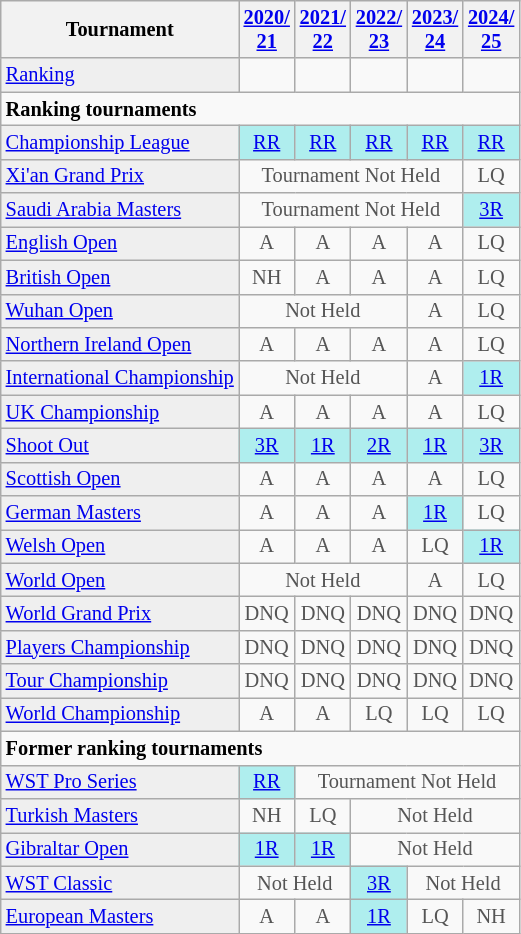<table class="wikitable" style="font-size:85%;">
<tr>
<th>Tournament</th>
<th><a href='#'>2020/<br>21</a></th>
<th><a href='#'>2021/<br>22</a></th>
<th><a href='#'>2022/<br>23</a></th>
<th><a href='#'>2023/<br>24</a></th>
<th><a href='#'>2024/<br>25</a></th>
</tr>
<tr>
<td style="background:#EFEFEF;"><a href='#'>Ranking</a></td>
<td align="center"></td>
<td align="center"></td>
<td align="center"></td>
<td align="center"></td>
<td align="center"></td>
</tr>
<tr>
<td colspan="10"><strong>Ranking tournaments</strong></td>
</tr>
<tr>
<td style="background:#EFEFEF;"><a href='#'>Championship League</a></td>
<td align="center" style="background:#afeeee;"><a href='#'>RR</a></td>
<td align="center" style="background:#afeeee;"><a href='#'>RR</a></td>
<td align="center" style="background:#afeeee;"><a href='#'>RR</a></td>
<td align="center" style="background:#afeeee;"><a href='#'>RR</a></td>
<td align="center" style="background:#afeeee;"><a href='#'>RR</a></td>
</tr>
<tr>
<td style="background:#EFEFEF;"><a href='#'>Xi'an Grand Prix</a></td>
<td align="center" colspan="4" style="color:#555555;">Tournament Not Held</td>
<td align="center" style="color:#555555;">LQ</td>
</tr>
<tr>
<td style="background:#EFEFEF;"><a href='#'>Saudi Arabia Masters</a></td>
<td align="center" colspan="4" style="color:#555555;">Tournament Not Held</td>
<td align="center" style="background:#afeeee;"><a href='#'>3R</a></td>
</tr>
<tr>
<td style="background:#EFEFEF;"><a href='#'>English Open</a></td>
<td align="center" style="color:#555555;">A</td>
<td align="center" style="color:#555555;">A</td>
<td align="center" style="color:#555555;">A</td>
<td align="center" style="color:#555555;">A</td>
<td align="center" style="color:#555555;">LQ</td>
</tr>
<tr>
<td style="background:#EFEFEF;"><a href='#'>British Open</a></td>
<td align="center" style="color:#555555;">NH</td>
<td align="center" style="color:#555555;">A</td>
<td align="center" style="color:#555555;">A</td>
<td align="center" style="color:#555555;">A</td>
<td align="center" style="color:#555555;">LQ</td>
</tr>
<tr>
<td style="background:#EFEFEF;"><a href='#'>Wuhan Open</a></td>
<td align="center" colspan="3" style="color:#555555;">Not Held</td>
<td align="center" style="color:#555555;">A</td>
<td align="center" style="color:#555555;">LQ</td>
</tr>
<tr>
<td style="background:#EFEFEF;"><a href='#'>Northern Ireland Open</a></td>
<td align="center" style="color:#555555;">A</td>
<td align="center" style="color:#555555;">A</td>
<td align="center" style="color:#555555;">A</td>
<td align="center" style="color:#555555;">A</td>
<td align="center" style="color:#555555;">LQ</td>
</tr>
<tr>
<td style="background:#EFEFEF;"><a href='#'>International Championship</a></td>
<td align="center" colspan="3" style="color:#555555;">Not Held</td>
<td align="center" style="color:#555555;">A</td>
<td align="center" style="background:#afeeee;"><a href='#'>1R</a></td>
</tr>
<tr>
<td style="background:#EFEFEF;"><a href='#'>UK Championship</a></td>
<td align="center" style="color:#555555;">A</td>
<td align="center" style="color:#555555;">A</td>
<td align="center" style="color:#555555;">A</td>
<td align="center" style="color:#555555;">A</td>
<td align="center" style="color:#555555;">LQ</td>
</tr>
<tr>
<td style="background:#EFEFEF;"><a href='#'>Shoot Out</a></td>
<td align="center" style="background:#afeeee;"><a href='#'>3R</a></td>
<td align="center" style="background:#afeeee;"><a href='#'>1R</a></td>
<td align="center" style="background:#afeeee;"><a href='#'>2R</a></td>
<td align="center" style="background:#afeeee;"><a href='#'>1R</a></td>
<td align="center" style="background:#afeeee;"><a href='#'>3R</a></td>
</tr>
<tr>
<td style="background:#EFEFEF;"><a href='#'>Scottish Open</a></td>
<td align="center" style="color:#555555;">A</td>
<td align="center" style="color:#555555;">A</td>
<td align="center" style="color:#555555;">A</td>
<td align="center" style="color:#555555;">A</td>
<td align="center" style="color:#555555;">LQ</td>
</tr>
<tr>
<td style="background:#EFEFEF;"><a href='#'>German Masters</a></td>
<td align="center" style="color:#555555;">A</td>
<td align="center" style="color:#555555;">A</td>
<td align="center" style="color:#555555;">A</td>
<td align="center" style="background:#afeeee;"><a href='#'>1R</a></td>
<td align="center" style="color:#555555;">LQ</td>
</tr>
<tr>
<td style="background:#EFEFEF;"><a href='#'>Welsh Open</a></td>
<td align="center" style="color:#555555;">A</td>
<td align="center" style="color:#555555;">A</td>
<td align="center" style="color:#555555;">A</td>
<td align="center" style="color:#555555;">LQ</td>
<td align="center" style="background:#afeeee;"><a href='#'>1R</a></td>
</tr>
<tr>
<td style="background:#EFEFEF;"><a href='#'>World Open</a></td>
<td align="center" colspan="3" style="color:#555555;">Not Held</td>
<td align="center" style="color:#555555;">A</td>
<td align="center" style="color:#555555;">LQ</td>
</tr>
<tr>
<td style="background:#EFEFEF;"><a href='#'>World Grand Prix</a></td>
<td align="center" style="color:#555555;">DNQ</td>
<td align="center" style="color:#555555;">DNQ</td>
<td align="center" style="color:#555555;">DNQ</td>
<td align="center" style="color:#555555;">DNQ</td>
<td align="center" style="color:#555555;">DNQ</td>
</tr>
<tr>
<td style="background:#EFEFEF;"><a href='#'>Players Championship</a></td>
<td align="center" style="color:#555555;">DNQ</td>
<td align="center" style="color:#555555;">DNQ</td>
<td align="center" style="color:#555555;">DNQ</td>
<td align="center" style="color:#555555;">DNQ</td>
<td align="center" style="color:#555555;">DNQ</td>
</tr>
<tr>
<td style="background:#EFEFEF;"><a href='#'>Tour Championship</a></td>
<td align="center" style="color:#555555;">DNQ</td>
<td align="center" style="color:#555555;">DNQ</td>
<td align="center" style="color:#555555;">DNQ</td>
<td align="center" style="color:#555555;">DNQ</td>
<td align="center" style="color:#555555;">DNQ</td>
</tr>
<tr>
<td style="background:#EFEFEF;"><a href='#'>World Championship</a></td>
<td align="center" style="color:#555555;">A</td>
<td align="center" style="color:#555555;">A</td>
<td align="center" style="color:#555555;">LQ</td>
<td align="center" style="color:#555555;">LQ</td>
<td align="center" style="color:#555555;">LQ</td>
</tr>
<tr>
<td colspan="10"><strong>Former ranking tournaments</strong></td>
</tr>
<tr>
<td style="background:#EFEFEF;"><a href='#'>WST Pro Series</a></td>
<td align="center" style="background:#afeeee;"><a href='#'>RR</a></td>
<td align="center" colspan="10" style="color:#555555;">Tournament Not Held</td>
</tr>
<tr>
<td style="background:#EFEFEF;"><a href='#'>Turkish Masters</a></td>
<td align="center" style="color:#555555;">NH</td>
<td align="center" style="color:#555555;">LQ</td>
<td align="center" colspan="10" style="color:#555555;">Not Held</td>
</tr>
<tr>
<td style="background:#EFEFEF;"><a href='#'>Gibraltar Open</a></td>
<td align="center" style="background:#afeeee;"><a href='#'>1R</a></td>
<td align="center" style="background:#afeeee;"><a href='#'>1R</a></td>
<td align="center" colspan="10" style="color:#555555;">Not Held</td>
</tr>
<tr>
<td style="background:#EFEFEF;"><a href='#'>WST Classic</a></td>
<td align="center" colspan="2" style="color:#555555;">Not Held</td>
<td align="center" style="background:#afeeee;"><a href='#'>3R</a></td>
<td align="center" colspan="2" style="color:#555555;">Not Held</td>
</tr>
<tr>
<td style="background:#EFEFEF;"><a href='#'>European Masters</a></td>
<td align="center" style="color:#555555;">A</td>
<td align="center" style="color:#555555;">A</td>
<td align="center" style="background:#afeeee;"><a href='#'>1R</a></td>
<td align="center" style="color:#555555;">LQ</td>
<td align="center" style="color:#555555;">NH</td>
</tr>
</table>
